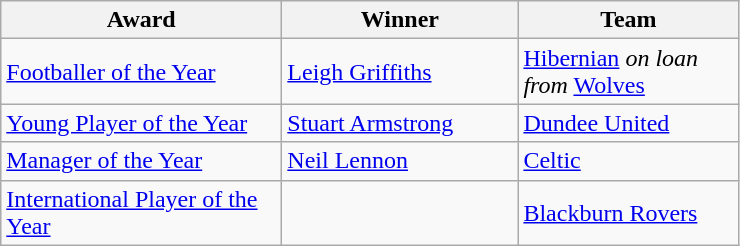<table class="wikitable">
<tr>
<th width=180>Award</th>
<th width=150>Winner</th>
<th width=140>Team</th>
</tr>
<tr>
<td><a href='#'>Footballer of the Year</a></td>
<td> <a href='#'>Leigh Griffiths</a></td>
<td><a href='#'>Hibernian</a> <em>on loan from</em> <a href='#'>Wolves</a></td>
</tr>
<tr>
<td><a href='#'>Young Player of the Year</a></td>
<td> <a href='#'>Stuart Armstrong</a></td>
<td><a href='#'>Dundee United</a></td>
</tr>
<tr>
<td><a href='#'>Manager of the Year</a></td>
<td> <a href='#'>Neil Lennon</a></td>
<td><a href='#'>Celtic</a></td>
</tr>
<tr>
<td><a href='#'>International Player of the Year</a></td>
<td> </td>
<td><a href='#'>Blackburn Rovers</a></td>
</tr>
</table>
